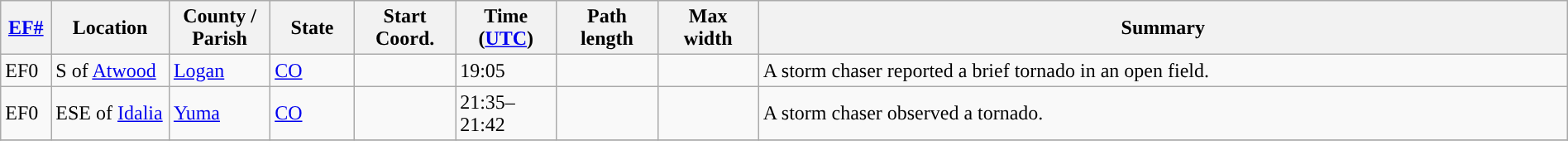<table class="wikitable sortable" style="width:100%;">
<tr>
<th scope="col"  style="width:3%; text-align:center;"><a href='#'>EF#</a></th>
<th scope="col"  style="width:7%; text-align:center;" class="unsortable">Location</th>
<th scope="col"  style="width:6%; text-align:center;" class="unsortable">County / Parish</th>
<th scope="col"  style="width:5%; text-align:center;">State</th>
<th scope="col"  style="width:6%; text-align:center;">Start Coord.</th>
<th scope="col"  style="width:6%; text-align:center;">Time (<a href='#'>UTC</a>)</th>
<th scope="col"  style="width:6%; text-align:center;">Path length</th>
<th scope="col"  style="width:6%; text-align:center;">Max width</th>
<th scope="col" class="unsortable" style="width:48%; text-align:center;">Summary</th>
</tr>
<tr>
<td>EF0</td>
<td>S of <a href='#'>Atwood</a></td>
<td><a href='#'>Logan</a></td>
<td><a href='#'>CO</a></td>
<td></td>
<td>19:05</td>
<td></td>
<td></td>
<td>A storm chaser reported a brief tornado in an open field.</td>
</tr>
<tr>
<td>EF0</td>
<td>ESE of <a href='#'>Idalia</a></td>
<td><a href='#'>Yuma</a></td>
<td><a href='#'>CO</a></td>
<td></td>
<td>21:35–21:42</td>
<td></td>
<td></td>
<td>A storm chaser observed a tornado.</td>
</tr>
<tr>
</tr>
</table>
